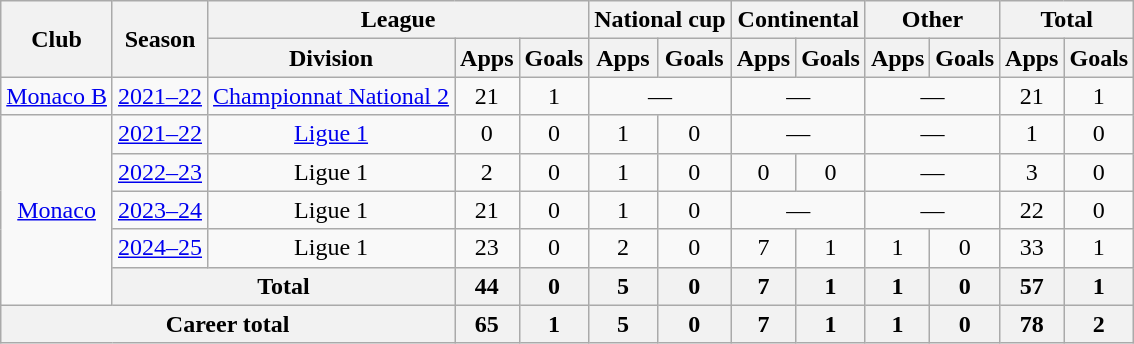<table class="wikitable" style="text-align: center;">
<tr>
<th rowspan="2">Club</th>
<th rowspan="2">Season</th>
<th colspan="3">League</th>
<th colspan="2">National cup</th>
<th colspan="2">Continental</th>
<th colspan="2">Other</th>
<th colspan="2">Total</th>
</tr>
<tr>
<th>Division</th>
<th>Apps</th>
<th>Goals</th>
<th>Apps</th>
<th>Goals</th>
<th>Apps</th>
<th>Goals</th>
<th>Apps</th>
<th>Goals</th>
<th>Apps</th>
<th>Goals</th>
</tr>
<tr>
<td><a href='#'>Monaco B</a></td>
<td><a href='#'>2021–22</a></td>
<td><a href='#'>Championnat National 2</a></td>
<td>21</td>
<td>1</td>
<td colspan="2">—</td>
<td colspan="2">—</td>
<td colspan="2">—</td>
<td>21</td>
<td>1</td>
</tr>
<tr>
<td rowspan="5"><a href='#'>Monaco</a></td>
<td><a href='#'>2021–22</a></td>
<td><a href='#'>Ligue 1</a></td>
<td>0</td>
<td>0</td>
<td>1</td>
<td>0</td>
<td colspan="2">—</td>
<td colspan="2">—</td>
<td>1</td>
<td>0</td>
</tr>
<tr>
<td><a href='#'>2022–23</a></td>
<td>Ligue 1</td>
<td>2</td>
<td>0</td>
<td>1</td>
<td>0</td>
<td>0</td>
<td>0</td>
<td colspan="2">—</td>
<td>3</td>
<td>0</td>
</tr>
<tr>
<td><a href='#'>2023–24</a></td>
<td>Ligue 1</td>
<td>21</td>
<td>0</td>
<td>1</td>
<td>0</td>
<td colspan="2">—</td>
<td colspan="2">—</td>
<td>22</td>
<td>0</td>
</tr>
<tr>
<td><a href='#'>2024–25</a></td>
<td>Ligue 1</td>
<td>23</td>
<td>0</td>
<td>2</td>
<td>0</td>
<td>7</td>
<td>1</td>
<td>1</td>
<td>0</td>
<td>33</td>
<td>1</td>
</tr>
<tr>
<th colspan="2">Total</th>
<th>44</th>
<th>0</th>
<th>5</th>
<th>0</th>
<th>7</th>
<th>1</th>
<th>1</th>
<th>0</th>
<th>57</th>
<th>1</th>
</tr>
<tr>
<th colspan="3">Career total</th>
<th>65</th>
<th>1</th>
<th>5</th>
<th>0</th>
<th>7</th>
<th>1</th>
<th>1</th>
<th>0</th>
<th>78</th>
<th>2</th>
</tr>
</table>
